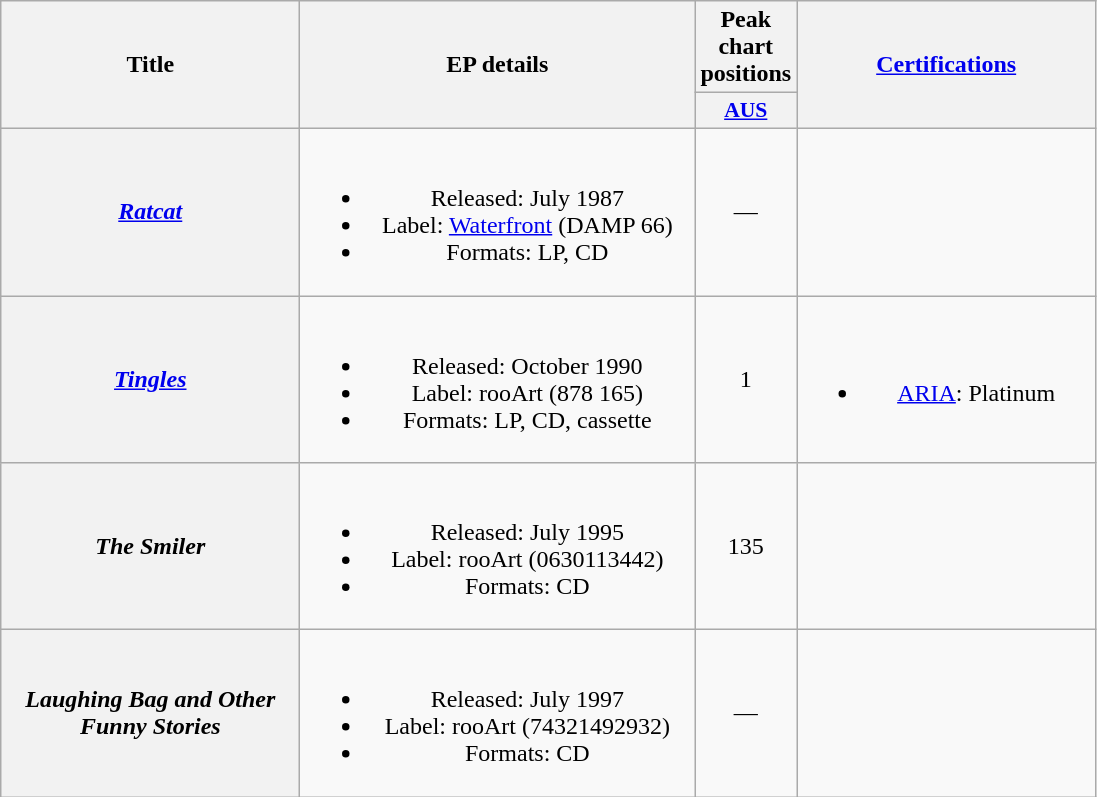<table class="wikitable plainrowheaders" style="text-align:center;" border="1">
<tr>
<th scope="col" rowspan="2" style="width:12em;">Title</th>
<th scope="col" rowspan="2" style="width:16em;">EP details</th>
<th scope="col" colspan="1">Peak chart positions</th>
<th scope="col" rowspan="2" style="width:12em;"><a href='#'>Certifications</a></th>
</tr>
<tr>
<th scope="col" style="width:3em;font-size:90%;"><a href='#'>AUS</a><br></th>
</tr>
<tr>
<th scope="row"><em><a href='#'>Ratcat</a></em></th>
<td><br><ul><li>Released: July 1987</li><li>Label: <a href='#'>Waterfront</a> (DAMP 66)</li><li>Formats: LP, CD</li></ul></td>
<td>—</td>
<td></td>
</tr>
<tr>
<th scope="row"><em><a href='#'>Tingles</a></em></th>
<td><br><ul><li>Released: October 1990</li><li>Label: rooArt (878 165)</li><li>Formats: LP, CD, cassette</li></ul></td>
<td>1</td>
<td><br><ul><li><a href='#'>ARIA</a>: Platinum</li></ul></td>
</tr>
<tr>
<th scope="row"><em>The Smiler</em></th>
<td><br><ul><li>Released: July 1995</li><li>Label: rooArt (0630113442)</li><li>Formats: CD</li></ul></td>
<td>135</td>
<td></td>
</tr>
<tr>
<th scope="row"><em>Laughing Bag and Other Funny Stories</em></th>
<td><br><ul><li>Released: July 1997</li><li>Label: rooArt (74321492932)</li><li>Formats: CD</li></ul></td>
<td>—</td>
<td></td>
</tr>
</table>
